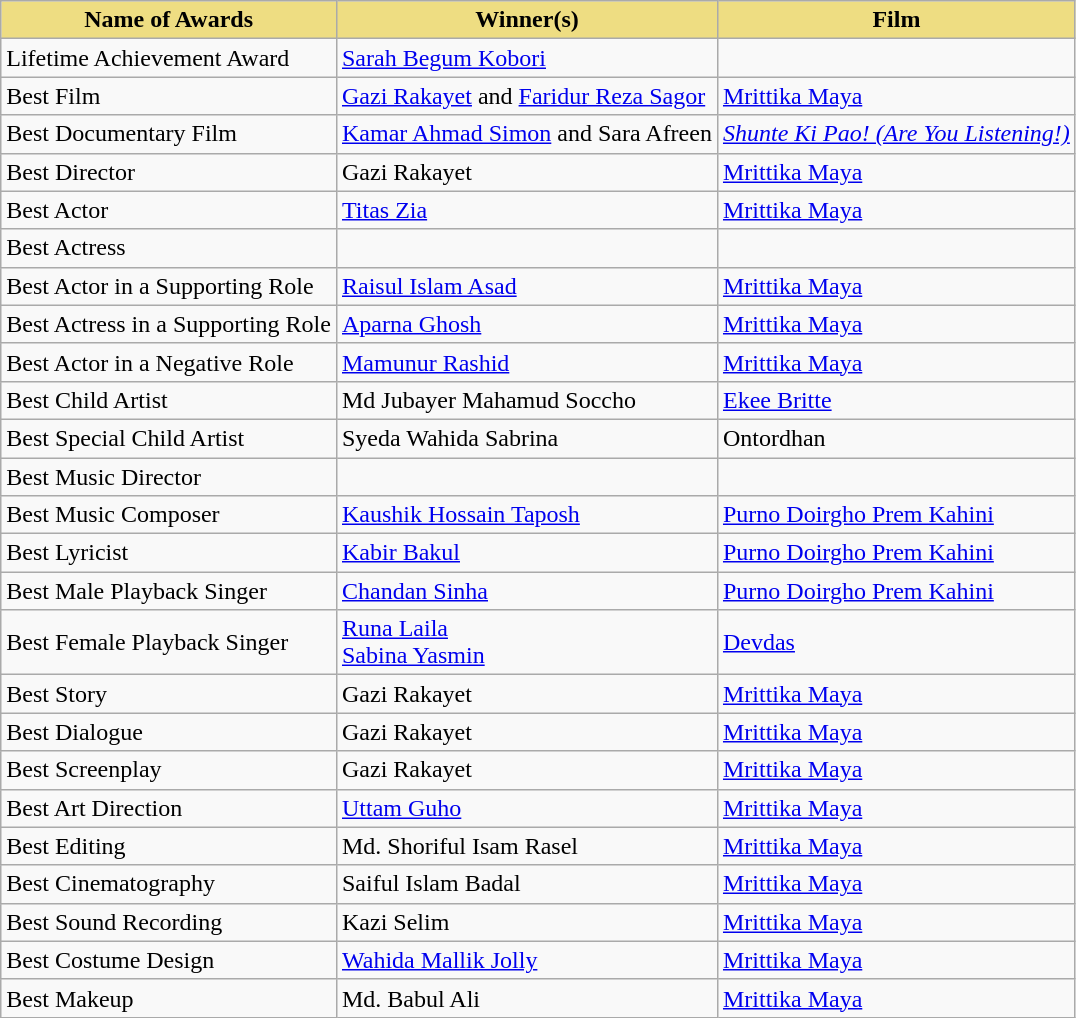<table class="wikitable sortable collapsible">
<tr>
<th style="background:#EEDD82;">Name of Awards</th>
<th style="background:#EEDD82;">Winner(s)</th>
<th style="background:#EEDD82;">Film</th>
</tr>
<tr>
<td>Lifetime Achievement Award</td>
<td><a href='#'>Sarah Begum Kobori</a></td>
<td></td>
</tr>
<tr>
<td>Best Film</td>
<td><a href='#'>Gazi Rakayet</a> and <a href='#'>Faridur Reza Sagor</a></td>
<td><a href='#'>Mrittika Maya</a></td>
</tr>
<tr>
<td>Best Documentary Film</td>
<td><a href='#'>Kamar Ahmad Simon</a> and Sara Afreen</td>
<td><em><a href='#'>Shunte Ki Pao! (Are You Listening!)</a></em></td>
</tr>
<tr>
<td>Best Director</td>
<td>Gazi Rakayet</td>
<td><a href='#'>Mrittika Maya</a></td>
</tr>
<tr>
<td>Best Actor</td>
<td><a href='#'>Titas Zia</a></td>
<td><a href='#'>Mrittika Maya</a></td>
</tr>
<tr>
<td>Best Actress</td>
<td></td>
<td></td>
</tr>
<tr>
<td>Best Actor in a Supporting Role</td>
<td><a href='#'>Raisul Islam Asad</a></td>
<td><a href='#'>Mrittika Maya</a></td>
</tr>
<tr>
<td>Best Actress in a Supporting Role</td>
<td><a href='#'>Aparna Ghosh</a></td>
<td><a href='#'>Mrittika Maya</a></td>
</tr>
<tr>
<td>Best Actor in a Negative Role</td>
<td><a href='#'>Mamunur Rashid</a></td>
<td><a href='#'>Mrittika Maya</a></td>
</tr>
<tr>
<td>Best Child Artist</td>
<td>Md Jubayer Mahamud Soccho</td>
<td><a href='#'>Ekee Britte</a></td>
</tr>
<tr>
<td>Best Special Child Artist</td>
<td>Syeda Wahida Sabrina</td>
<td>Ontordhan</td>
</tr>
<tr>
<td>Best Music Director</td>
<td></td>
<td></td>
</tr>
<tr>
<td>Best Music Composer</td>
<td><a href='#'>Kaushik Hossain Taposh</a></td>
<td><a href='#'>Purno Doirgho Prem Kahini</a></td>
</tr>
<tr>
<td>Best Lyricist</td>
<td><a href='#'>Kabir Bakul</a></td>
<td><a href='#'>Purno Doirgho Prem Kahini</a></td>
</tr>
<tr>
<td>Best Male Playback Singer</td>
<td><a href='#'>Chandan Sinha</a></td>
<td><a href='#'>Purno Doirgho Prem Kahini</a></td>
</tr>
<tr>
<td>Best Female Playback Singer</td>
<td><a href='#'>Runa Laila</a><br><a href='#'>Sabina Yasmin</a></td>
<td><a href='#'>Devdas</a></td>
</tr>
<tr>
<td>Best Story</td>
<td>Gazi Rakayet</td>
<td><a href='#'>Mrittika Maya</a></td>
</tr>
<tr>
<td>Best Dialogue</td>
<td>Gazi Rakayet</td>
<td><a href='#'>Mrittika Maya</a></td>
</tr>
<tr>
<td>Best Screenplay</td>
<td>Gazi Rakayet</td>
<td><a href='#'>Mrittika Maya</a></td>
</tr>
<tr>
<td>Best Art Direction</td>
<td><a href='#'>Uttam Guho</a></td>
<td><a href='#'>Mrittika Maya</a></td>
</tr>
<tr>
<td>Best Editing</td>
<td>Md. Shoriful Isam Rasel</td>
<td><a href='#'>Mrittika Maya</a></td>
</tr>
<tr>
<td>Best Cinematography</td>
<td>Saiful Islam Badal</td>
<td><a href='#'>Mrittika Maya</a></td>
</tr>
<tr>
<td>Best Sound Recording</td>
<td>Kazi Selim</td>
<td><a href='#'>Mrittika Maya</a></td>
</tr>
<tr>
<td>Best Costume Design</td>
<td><a href='#'>Wahida Mallik Jolly</a></td>
<td><a href='#'>Mrittika Maya</a></td>
</tr>
<tr>
<td>Best Makeup</td>
<td>Md. Babul Ali</td>
<td><a href='#'>Mrittika Maya</a></td>
</tr>
</table>
